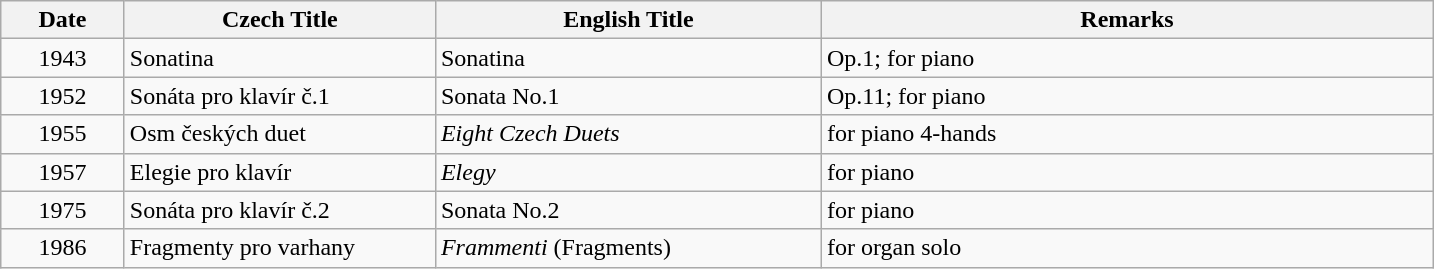<table class="wikitable" style="margins:auto; width=95%;">
<tr>
<th width="75">Date</th>
<th width="200">Czech Title</th>
<th width="250">English Title</th>
<th width="400">Remarks</th>
</tr>
<tr>
<td align=center>1943</td>
<td>Sonatina</td>
<td>Sonatina</td>
<td>Op.1; for piano</td>
</tr>
<tr>
<td align=center>1952</td>
<td>Sonáta pro klavír č.1</td>
<td>Sonata No.1</td>
<td>Op.11; for piano</td>
</tr>
<tr>
<td align=center>1955</td>
<td>Osm českých duet</td>
<td><em>Eight Czech Duets</em></td>
<td>for piano 4-hands</td>
</tr>
<tr>
<td align=center>1957</td>
<td>Elegie pro klavír</td>
<td><em>Elegy</em></td>
<td>for piano</td>
</tr>
<tr>
<td align=center>1975</td>
<td>Sonáta pro klavír č.2</td>
<td>Sonata No.2</td>
<td>for piano</td>
</tr>
<tr>
<td align=center>1986</td>
<td>Fragmenty pro varhany</td>
<td><em>Frammenti</em> (Fragments)</td>
<td>for organ solo</td>
</tr>
</table>
